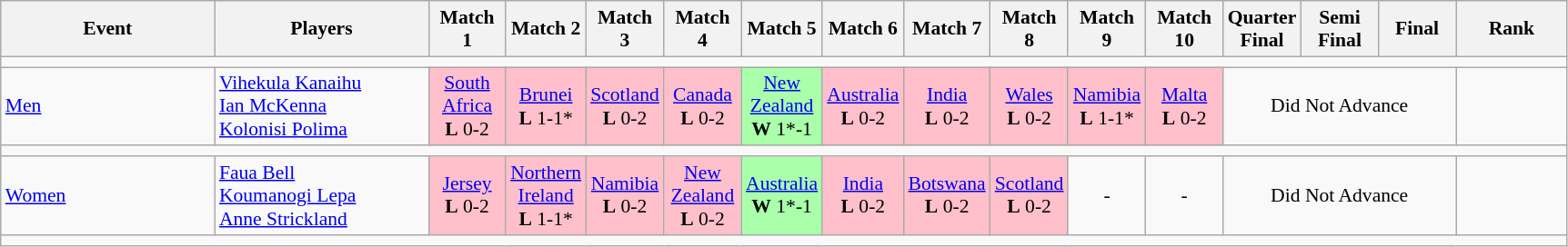<table class="wikitable" style="font-size:90%">
<tr>
<th width=150>Event</th>
<th width=150>Players</th>
<th width=50>Match 1</th>
<th width=50>Match 2</th>
<th width=50>Match 3</th>
<th width=50>Match 4</th>
<th width=50>Match 5</th>
<th width=50>Match 6</th>
<th width=50>Match 7</th>
<th width=50>Match 8</th>
<th width=50>Match 9</th>
<th width=50>Match<br>10</th>
<th width=50>Quarter<br>Final</th>
<th width=50>Semi<br>Final</th>
<th width=50>Final</th>
<th width=75>Rank</th>
</tr>
<tr>
<td colspan="17" style="height:1px;;"></td>
</tr>
<tr>
<td><a href='#'>Men</a></td>
<td><a href='#'>Vihekula Kanaihu</a><br><a href='#'>Ian McKenna</a><br><a href='#'>Kolonisi Polima</a></td>
<td style="text-align:center; background:pink;"> <a href='#'>South Africa</a><br><strong>L</strong> 0-2</td>
<td style="text-align:center; background:pink;"> <a href='#'>Brunei</a><br><strong>L</strong> 1-1*</td>
<td style="text-align:center; background:pink;"> <a href='#'>Scotland</a><br><strong>L</strong> 0-2</td>
<td style="text-align:center; background:pink;"> <a href='#'>Canada</a><br><strong>L</strong> 0-2</td>
<td style="text-align:center; background:#afa;"> <a href='#'>New Zealand</a><br><strong>W</strong> 1*-1</td>
<td style="text-align:center; background:pink;"> <a href='#'>Australia</a><br><strong>L</strong> 0-2</td>
<td style="text-align:center; background:pink;"> <a href='#'>India</a><br><strong>L</strong> 0-2</td>
<td style="text-align:center; background:pink;"> <a href='#'>Wales</a><br><strong>L</strong> 0-2</td>
<td style="text-align:center; background:pink;"> <a href='#'>Namibia</a><br><strong>L</strong> 1-1*</td>
<td style="text-align:center; background:pink;"> <a href='#'>Malta</a><br><strong>L</strong> 0-2</td>
<td colspan="3" style="text-align:center; background:;">Did Not Advance</td>
<td style="text-align:center; background:;"></td>
</tr>
<tr>
<td colspan="17" style="height:1px;;"></td>
</tr>
<tr>
<td><a href='#'>Women</a></td>
<td><a href='#'>Faua Bell</a><br><a href='#'>Koumanogi Lepa</a><br><a href='#'>Anne Strickland</a></td>
<td style="text-align:center; background:pink;"> <a href='#'>Jersey</a><br><strong>L</strong> 0-2</td>
<td style="text-align:center; background:pink;"> <a href='#'>Northern Ireland</a><br><strong>L</strong> 1-1*</td>
<td style="text-align:center; background:pink;"> <a href='#'>Namibia</a><br><strong>L</strong> 0-2</td>
<td style="text-align:center; background:pink;"> <a href='#'>New Zealand</a><br><strong>L</strong> 0-2</td>
<td style="text-align:center; background:#afa;"> <a href='#'>Australia</a><br><strong>W</strong> 1*-1</td>
<td style="text-align:center; background:pink;"> <a href='#'>India</a><br><strong>L</strong> 0-2</td>
<td style="text-align:center; background:pink;"> <a href='#'>Botswana</a><br><strong>L</strong> 0-2</td>
<td style="text-align:center; background:pink;"> <a href='#'>Scotland</a><br><strong>L</strong> 0-2</td>
<td style="text-align:center; background:;">-</td>
<td style="text-align:center; background:;">-</td>
<td colspan="3" style="text-align:center; background:;">Did Not Advance</td>
<td style="text-align:center; background:;"></td>
</tr>
<tr>
<td colspan="17" style="height:1px;;"></td>
</tr>
</table>
